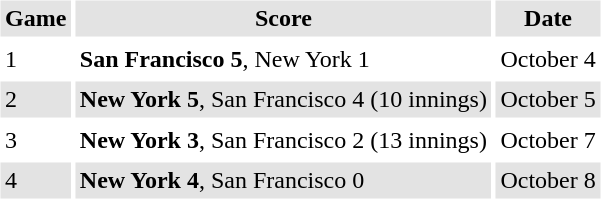<table border="0" cellspacing="3" cellpadding="3">
<tr style="background: #e3e3e3;">
<th>Game</th>
<th>Score</th>
<th>Date</th>
</tr>
<tr>
<td>1</td>
<td><strong>San Francisco 5</strong>, New York 1</td>
<td>October 4</td>
</tr>
<tr style="background: #e3e3e3;">
<td>2</td>
<td><strong>New York 5</strong>, San Francisco 4 (10 innings)</td>
<td>October 5</td>
</tr>
<tr>
<td>3</td>
<td><strong>New York 3</strong>, San Francisco 2 (13 innings)</td>
<td>October 7</td>
</tr>
<tr style="background: #e3e3e3;">
<td>4</td>
<td><strong>New York 4</strong>, San Francisco 0</td>
<td>October 8</td>
</tr>
</table>
